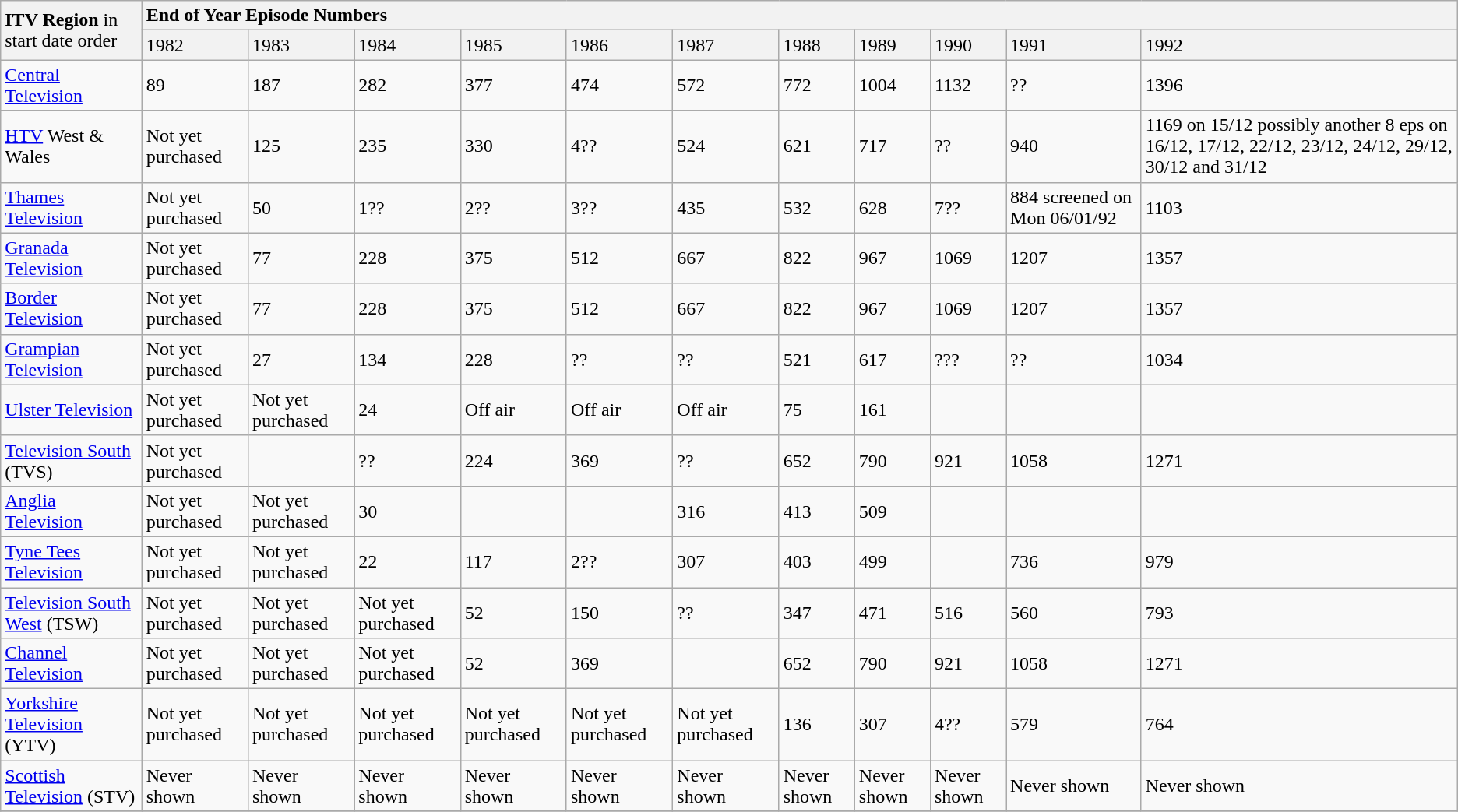<table class="wikitable">
<tr>
<td rowspan="2" bgcolor="#f2f2f2"><div><strong>ITV Region</strong> in start date order</div></td>
<td colspan="11" bgcolor="#f2f2f2"><div><strong>End of Year Episode Numbers</strong></div></td>
</tr>
<tr>
<td bgcolor="#f2f2f2"><div>1982</div></td>
<td bgcolor="#f2f2f2"><div>1983</div></td>
<td bgcolor="#f2f2f2"><div>1984</div></td>
<td bgcolor="#f2f2f2"><div>1985</div></td>
<td bgcolor="#f2f2f2"><div>1986</div></td>
<td bgcolor="#f2f2f2"><div>1987</div></td>
<td bgcolor="#f2f2f2"><div>1988</div></td>
<td bgcolor="#f2f2f2"><div>1989</div></td>
<td bgcolor="#f2f2f2"><div>1990</div></td>
<td bgcolor="#f2f2f2"><div>1991</div></td>
<td bgcolor="#f2f2f2"><div>1992</div></td>
</tr>
<tr>
<td><a href='#'>Central Television</a></td>
<td>89</td>
<td>187</td>
<td>282</td>
<td>377</td>
<td>474</td>
<td>572</td>
<td>772</td>
<td>1004</td>
<td>1132</td>
<td>??</td>
<td>1396</td>
</tr>
<tr>
<td><a href='#'>HTV</a> West & Wales</td>
<td>Not yet purchased</td>
<td>125</td>
<td>235</td>
<td>330</td>
<td>4??</td>
<td>524</td>
<td>621</td>
<td>717</td>
<td>??</td>
<td>940</td>
<td>1169 on 15/12 possibly another 8 eps on 16/12, 17/12, 22/12, 23/12, 24/12, 29/12, 30/12 and 31/12</td>
</tr>
<tr>
<td><a href='#'>Thames Television</a></td>
<td>Not yet purchased</td>
<td>50</td>
<td>1??</td>
<td>2??</td>
<td>3??</td>
<td>435</td>
<td>532</td>
<td>628</td>
<td>7??</td>
<td>884 screened on Mon 06/01/92</td>
<td>1103</td>
</tr>
<tr>
<td><a href='#'>Granada Television</a></td>
<td>Not yet purchased</td>
<td>77</td>
<td>228</td>
<td>375</td>
<td>512</td>
<td>667</td>
<td>822</td>
<td>967</td>
<td>1069</td>
<td>1207</td>
<td>1357</td>
</tr>
<tr>
<td><a href='#'>Border Television</a></td>
<td>Not yet purchased</td>
<td>77</td>
<td>228</td>
<td>375</td>
<td>512</td>
<td>667</td>
<td>822</td>
<td>967</td>
<td>1069</td>
<td>1207</td>
<td>1357</td>
</tr>
<tr>
<td><a href='#'>Grampian Television</a></td>
<td>Not yet purchased</td>
<td>27</td>
<td>134</td>
<td>228</td>
<td>??</td>
<td>??</td>
<td>521</td>
<td>617</td>
<td>???</td>
<td>??</td>
<td>1034</td>
</tr>
<tr>
<td><a href='#'>Ulster Television</a></td>
<td>Not yet purchased</td>
<td>Not yet purchased</td>
<td>24</td>
<td>Off air</td>
<td>Off air</td>
<td>Off air</td>
<td>75</td>
<td>161</td>
<td></td>
<td></td>
<td></td>
</tr>
<tr>
<td><a href='#'>Television South</a> (TVS)</td>
<td>Not yet purchased</td>
<td></td>
<td>??</td>
<td>224</td>
<td>369</td>
<td>??</td>
<td>652</td>
<td>790</td>
<td>921</td>
<td>1058</td>
<td>1271</td>
</tr>
<tr>
<td><a href='#'>Anglia Television</a></td>
<td>Not yet purchased</td>
<td>Not yet purchased</td>
<td>30</td>
<td></td>
<td></td>
<td>316</td>
<td>413</td>
<td>509</td>
<td></td>
<td></td>
<td></td>
</tr>
<tr>
<td><a href='#'>Tyne Tees Television</a></td>
<td>Not yet purchased</td>
<td>Not yet purchased</td>
<td>22</td>
<td>117</td>
<td>2??</td>
<td>307</td>
<td>403</td>
<td>499</td>
<td></td>
<td>736</td>
<td>979</td>
</tr>
<tr>
<td><a href='#'>Television South West</a> (TSW)</td>
<td>Not yet purchased</td>
<td>Not yet purchased</td>
<td>Not yet purchased</td>
<td>52</td>
<td>150</td>
<td>??</td>
<td>347</td>
<td>471</td>
<td>516</td>
<td>560</td>
<td>793</td>
</tr>
<tr>
<td><a href='#'>Channel Television</a></td>
<td>Not yet purchased</td>
<td>Not yet purchased</td>
<td>Not yet purchased</td>
<td>52</td>
<td>369</td>
<td></td>
<td>652</td>
<td>790</td>
<td>921</td>
<td>1058</td>
<td>1271</td>
</tr>
<tr>
<td><a href='#'>Yorkshire Television</a> (YTV)</td>
<td>Not yet purchased</td>
<td>Not yet purchased</td>
<td>Not yet purchased</td>
<td>Not yet purchased</td>
<td>Not yet purchased</td>
<td>Not yet purchased</td>
<td>136</td>
<td>307</td>
<td>4??</td>
<td>579</td>
<td>764</td>
</tr>
<tr>
<td><a href='#'>Scottish Television</a> (STV)</td>
<td>Never shown</td>
<td>Never shown</td>
<td>Never shown</td>
<td>Never shown</td>
<td>Never shown</td>
<td>Never shown</td>
<td>Never shown</td>
<td>Never shown</td>
<td>Never shown</td>
<td>Never shown</td>
<td>Never shown</td>
</tr>
<tr>
</tr>
</table>
